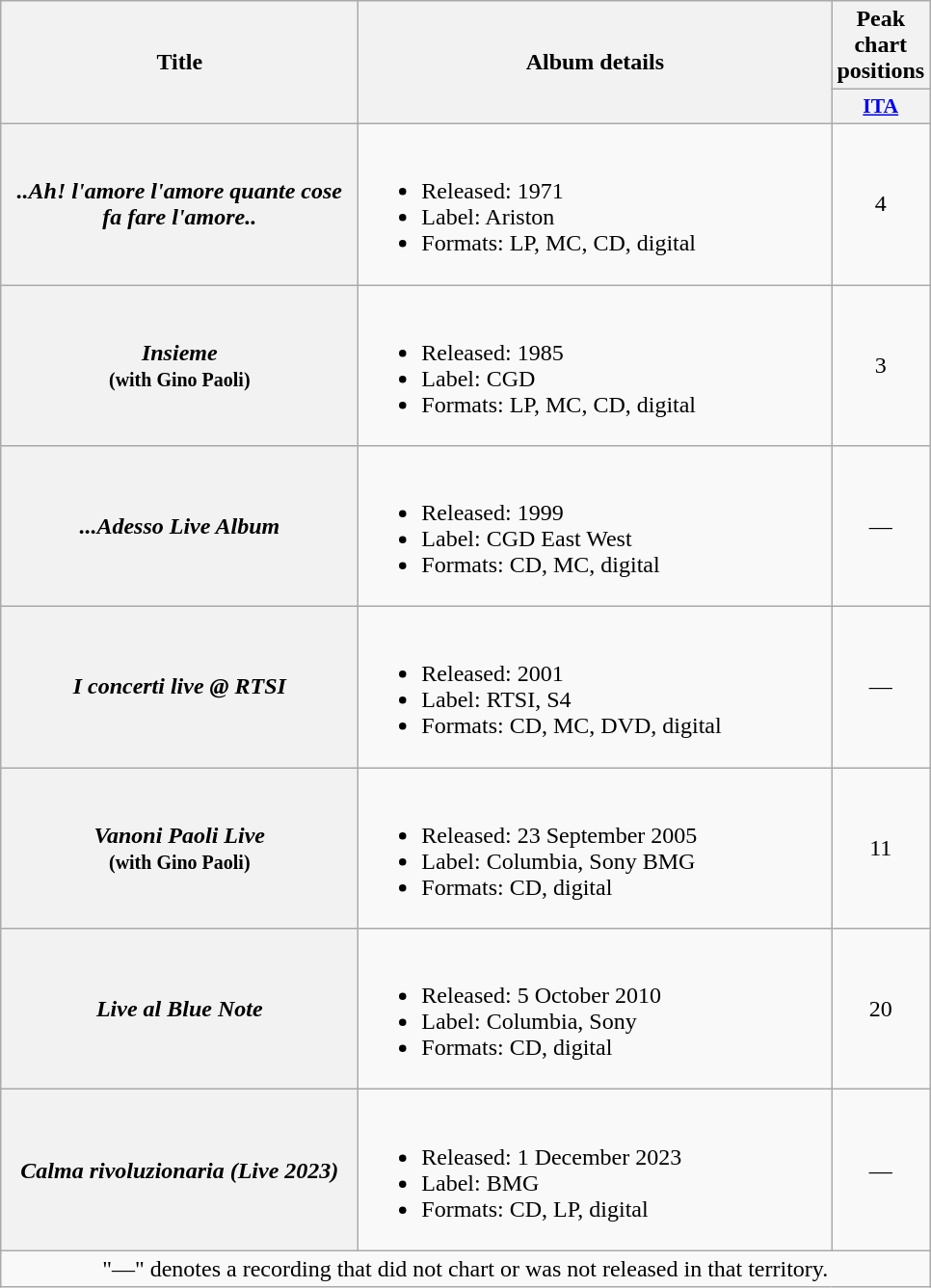<table class="wikitable plainrowheaders" style="text-align:center;">
<tr>
<th rowspan="2" style="width:15em;">Title</th>
<th rowspan="2" style="width:20em;">Album details</th>
<th colspan="1">Peak chart positions</th>
</tr>
<tr>
<th scope="col" style="width:2.5em;font-size:90%;"><a href='#'>ITA</a><br></th>
</tr>
<tr>
<th scope="row"><em>..Ah! l'amore l'amore quante cose fa fare l'amore..</em></th>
<td align="left"><br><ul><li>Released: 1971</li><li>Label: Ariston</li><li>Formats: LP, MC, CD, digital</li></ul></td>
<td>4</td>
</tr>
<tr>
<th scope="row"><em>Insieme</em><br> <small>(with Gino Paoli)</small></th>
<td align="left"><br><ul><li>Released: 1985</li><li>Label: CGD</li><li>Formats: LP, MC, CD, digital</li></ul></td>
<td>3</td>
</tr>
<tr>
<th scope="row"><em>...Adesso Live Album</em></th>
<td align="left"><br><ul><li>Released: 1999</li><li>Label: CGD East West</li><li>Formats: CD, MC, digital</li></ul></td>
<td>—</td>
</tr>
<tr>
<th scope="row"><em>I concerti live @ RTSI</em></th>
<td align="left"><br><ul><li>Released: 2001</li><li>Label: RTSI, S4</li><li>Formats: CD, MC, DVD, digital</li></ul></td>
<td>—</td>
</tr>
<tr>
<th scope="row"><em>Vanoni Paoli Live</em><br> <small>(with Gino Paoli)</small></th>
<td align="left"><br><ul><li>Released: 23 September 2005</li><li>Label: Columbia, Sony BMG</li><li>Formats: CD, digital</li></ul></td>
<td>11</td>
</tr>
<tr>
<th scope="row"><em>Live al Blue Note</em></th>
<td align="left"><br><ul><li>Released: 5 October 2010</li><li>Label: Columbia, Sony</li><li>Formats: CD, digital</li></ul></td>
<td>20</td>
</tr>
<tr>
<th scope="row"><em>Calma rivoluzionaria (Live 2023)</em></th>
<td align="left"><br><ul><li>Released: 1 December 2023</li><li>Label: BMG</li><li>Formats: CD, LP, digital</li></ul></td>
<td>—</td>
</tr>
<tr>
<td colspan="3" style="text-align:center;" style="font-size:90%">"—" denotes a recording that did not chart or was not released in that territory.</td>
</tr>
</table>
